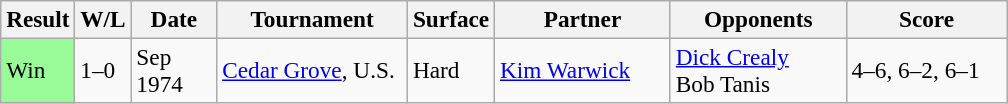<table class="sortable wikitable" style=font-size:97%>
<tr>
<th style="width:40px">Result</th>
<th style="width:30px" class="unsortable">W/L</th>
<th style="width:50px">Date</th>
<th style="width:120px">Tournament</th>
<th style="width:50px">Surface</th>
<th style="width:110px">Partner</th>
<th style="width:110px">Opponents</th>
<th style="width:100px" class="unsortable">Score</th>
</tr>
<tr>
<td style="background:#98fb98;">Win</td>
<td>1–0</td>
<td>Sep 1974</td>
<td><a href='#'>Cedar Grove</a>, U.S.</td>
<td>Hard</td>
<td> <a href='#'>Kim Warwick</a></td>
<td> <a href='#'>Dick Crealy</a><br> Bob Tanis</td>
<td>4–6, 6–2, 6–1</td>
</tr>
</table>
